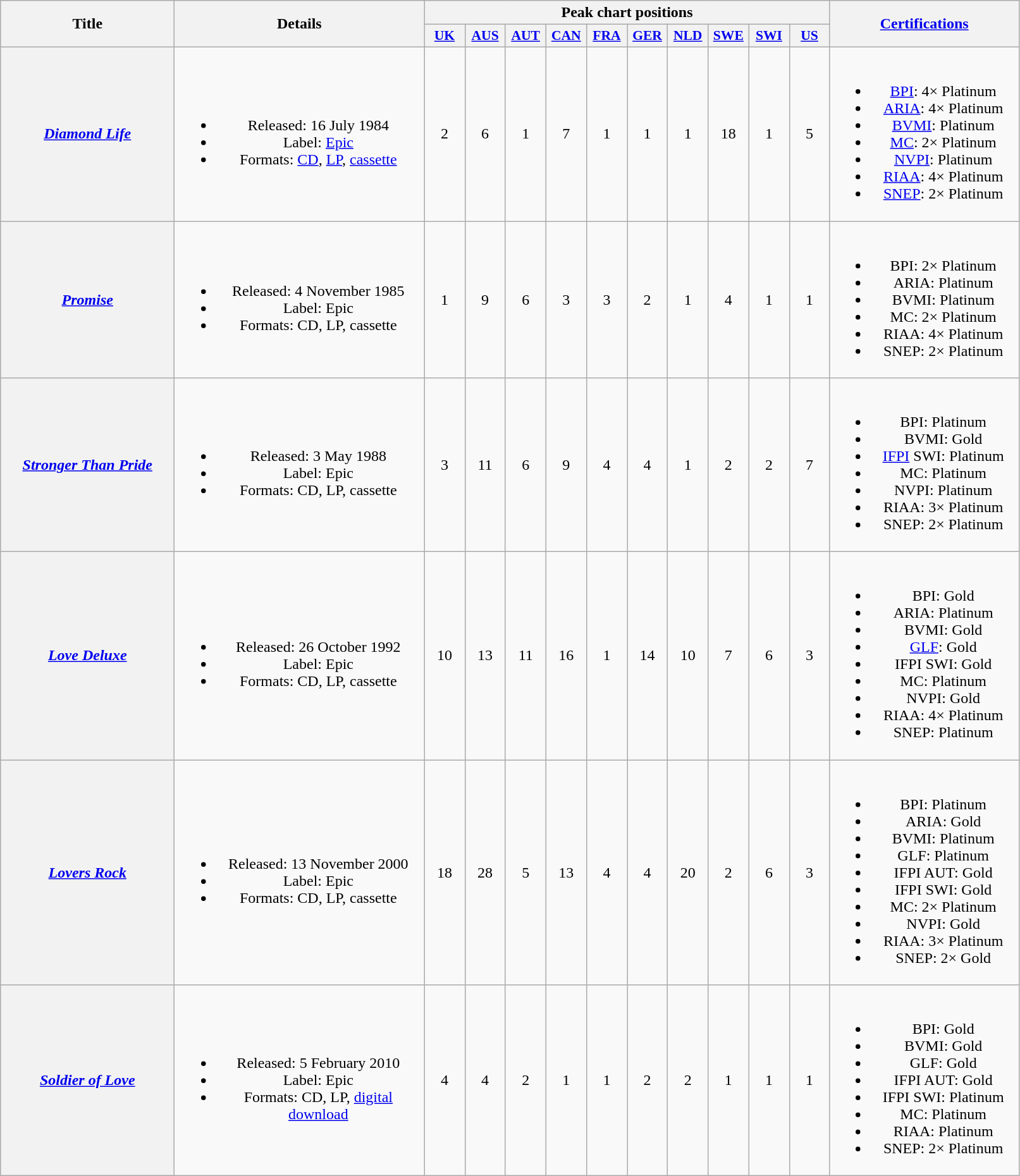<table class="wikitable plainrowheaders" style="text-align:center">
<tr>
<th scope="col" rowspan="2" style="width:11em;">Title</th>
<th scope="col" rowspan="2" style="width:16em;">Details</th>
<th scope="col" colspan="10">Peak chart positions</th>
<th scope="col" rowspan="2" style="width:12em;"><a href='#'>Certifications</a></th>
</tr>
<tr>
<th scope="col" style="width:2.5em;font-size:90%;"><a href='#'>UK</a><br></th>
<th scope="col" style="width:2.5em;font-size:90%;"><a href='#'>AUS</a><br></th>
<th scope="col" style="width:2.5em;font-size:90%;"><a href='#'>AUT</a><br></th>
<th scope="col" style="width:2.5em;font-size:90%;"><a href='#'>CAN</a><br></th>
<th scope="col" style="width:2.5em;font-size:90%;"><a href='#'>FRA</a><br></th>
<th scope="col" style="width:2.5em;font-size:90%;"><a href='#'>GER</a><br></th>
<th scope="col" style="width:2.5em;font-size:90%;"><a href='#'>NLD</a><br></th>
<th scope="col" style="width:2.5em;font-size:90%;"><a href='#'>SWE</a><br></th>
<th scope="col" style="width:2.5em;font-size:90%;"><a href='#'>SWI</a><br></th>
<th scope="col" style="width:2.5em;font-size:90%;"><a href='#'>US</a><br></th>
</tr>
<tr>
<th scope="row"><em><a href='#'>Diamond Life</a></em></th>
<td><br><ul><li>Released: 16 July 1984</li><li>Label: <a href='#'>Epic</a></li><li>Formats: <a href='#'>CD</a>, <a href='#'>LP</a>, <a href='#'>cassette</a></li></ul></td>
<td>2</td>
<td>6</td>
<td>1</td>
<td>7</td>
<td>1</td>
<td>1</td>
<td>1</td>
<td>18</td>
<td>1</td>
<td>5</td>
<td><br><ul><li><a href='#'>BPI</a>: 4× Platinum</li><li><a href='#'>ARIA</a>: 4× Platinum</li><li><a href='#'>BVMI</a>: Platinum</li><li><a href='#'>MC</a>: 2× Platinum</li><li><a href='#'>NVPI</a>: Platinum</li><li><a href='#'>RIAA</a>: 4× Platinum</li><li><a href='#'>SNEP</a>: 2× Platinum</li></ul></td>
</tr>
<tr>
<th scope="row"><em><a href='#'>Promise</a></em></th>
<td><br><ul><li>Released: 4 November 1985</li><li>Label: Epic</li><li>Formats: CD, LP, cassette</li></ul></td>
<td>1</td>
<td>9</td>
<td>6</td>
<td>3</td>
<td>3</td>
<td>2</td>
<td>1</td>
<td>4</td>
<td>1</td>
<td>1</td>
<td><br><ul><li>BPI: 2× Platinum</li><li>ARIA: Platinum</li><li>BVMI: Platinum</li><li>MC: 2× Platinum</li><li>RIAA: 4× Platinum</li><li>SNEP: 2× Platinum</li></ul></td>
</tr>
<tr>
<th scope="row"><em><a href='#'>Stronger Than Pride</a></em></th>
<td><br><ul><li>Released: 3 May 1988</li><li>Label: Epic</li><li>Formats: CD, LP, cassette</li></ul></td>
<td>3</td>
<td>11</td>
<td>6</td>
<td>9</td>
<td>4</td>
<td>4</td>
<td>1</td>
<td>2</td>
<td>2</td>
<td>7</td>
<td><br><ul><li>BPI: Platinum</li><li>BVMI: Gold</li><li><a href='#'>IFPI</a> SWI: Platinum</li><li>MC: Platinum</li><li>NVPI: Platinum</li><li>RIAA: 3× Platinum</li><li>SNEP: 2× Platinum</li></ul></td>
</tr>
<tr>
<th scope="row"><em><a href='#'>Love Deluxe</a></em></th>
<td><br><ul><li>Released: 26 October 1992</li><li>Label: Epic</li><li>Formats: CD, LP, cassette</li></ul></td>
<td>10</td>
<td>13</td>
<td>11</td>
<td>16</td>
<td>1</td>
<td>14</td>
<td>10</td>
<td>7</td>
<td>6</td>
<td>3</td>
<td><br><ul><li>BPI: Gold</li><li>ARIA: Platinum</li><li>BVMI: Gold</li><li><a href='#'>GLF</a>: Gold</li><li>IFPI SWI: Gold</li><li>MC: Platinum</li><li>NVPI: Gold</li><li>RIAA: 4× Platinum</li><li>SNEP: Platinum</li></ul></td>
</tr>
<tr>
<th scope="row"><em><a href='#'>Lovers Rock</a></em></th>
<td><br><ul><li>Released: 13 November 2000</li><li>Label: Epic</li><li>Formats: CD, LP, cassette</li></ul></td>
<td>18</td>
<td>28</td>
<td>5</td>
<td>13</td>
<td>4</td>
<td>4</td>
<td>20</td>
<td>2</td>
<td>6</td>
<td>3</td>
<td><br><ul><li>BPI: Platinum</li><li>ARIA: Gold</li><li>BVMI: Platinum</li><li>GLF: Platinum</li><li>IFPI AUT: Gold</li><li>IFPI SWI: Gold</li><li>MC: 2× Platinum</li><li>NVPI: Gold</li><li>RIAA: 3× Platinum</li><li>SNEP: 2× Gold</li></ul></td>
</tr>
<tr>
<th scope="row"><em><a href='#'>Soldier of Love</a></em></th>
<td><br><ul><li>Released: 5 February 2010</li><li>Label: Epic</li><li>Formats: CD, LP, <a href='#'>digital download</a></li></ul></td>
<td>4</td>
<td>4</td>
<td>2</td>
<td>1</td>
<td>1</td>
<td>2</td>
<td>2</td>
<td>1</td>
<td>1</td>
<td>1</td>
<td><br><ul><li>BPI: Gold</li><li>BVMI: Gold</li><li>GLF: Gold</li><li>IFPI AUT: Gold</li><li>IFPI SWI: Platinum</li><li>MC: Platinum</li><li>RIAA: Platinum</li><li>SNEP: 2× Platinum</li></ul></td>
</tr>
</table>
